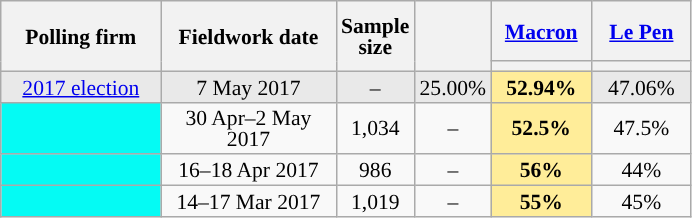<table class="wikitable sortable" style="text-align:center;font-size:90%;line-height:14px;">
<tr style="height:40px;">
<th style="width:100px;" rowspan="2">Polling firm</th>
<th style="width:110px;" rowspan="2">Fieldwork date</th>
<th style="width:35px;" rowspan="2">Sample<br>size</th>
<th style="width:30px;" rowspan="2"></th>
<th class="unsortable" style="width:60px;"><a href='#'>Macron</a><br></th>
<th class="unsortable" style="width:60px;"><a href='#'>Le Pen</a><br></th>
</tr>
<tr>
<th style="background:"></th>
<th style="background:"></th>
</tr>
<tr style="background:#E9E9E9;">
<td><a href='#'>2017 election</a></td>
<td data-sort-value="2017-05-07">7 May 2017</td>
<td>–</td>
<td>25.00%</td>
<td style="background:#FFED99;"><strong>52.94%</strong></td>
<td>47.06%</td>
</tr>
<tr>
<td style="background:#04FBF4;"></td>
<td data-sort-value="2017-05-02">30 Apr–2 May 2017</td>
<td>1,034</td>
<td>–</td>
<td style="background:#FFED99;"><strong>52.5%</strong></td>
<td>47.5%</td>
</tr>
<tr>
<td style="background:#04FBF4;"></td>
<td data-sort-value="2017-04-18">16–18 Apr 2017</td>
<td>986</td>
<td>–</td>
<td style="background:#FFED99;"><strong>56%</strong></td>
<td>44%</td>
</tr>
<tr>
<td style="background:#04FBF4;"></td>
<td data-sort-value="2017-03-17">14–17 Mar 2017</td>
<td>1,019</td>
<td>–</td>
<td style="background:#FFED99;"><strong>55%</strong></td>
<td>45%</td>
</tr>
</table>
